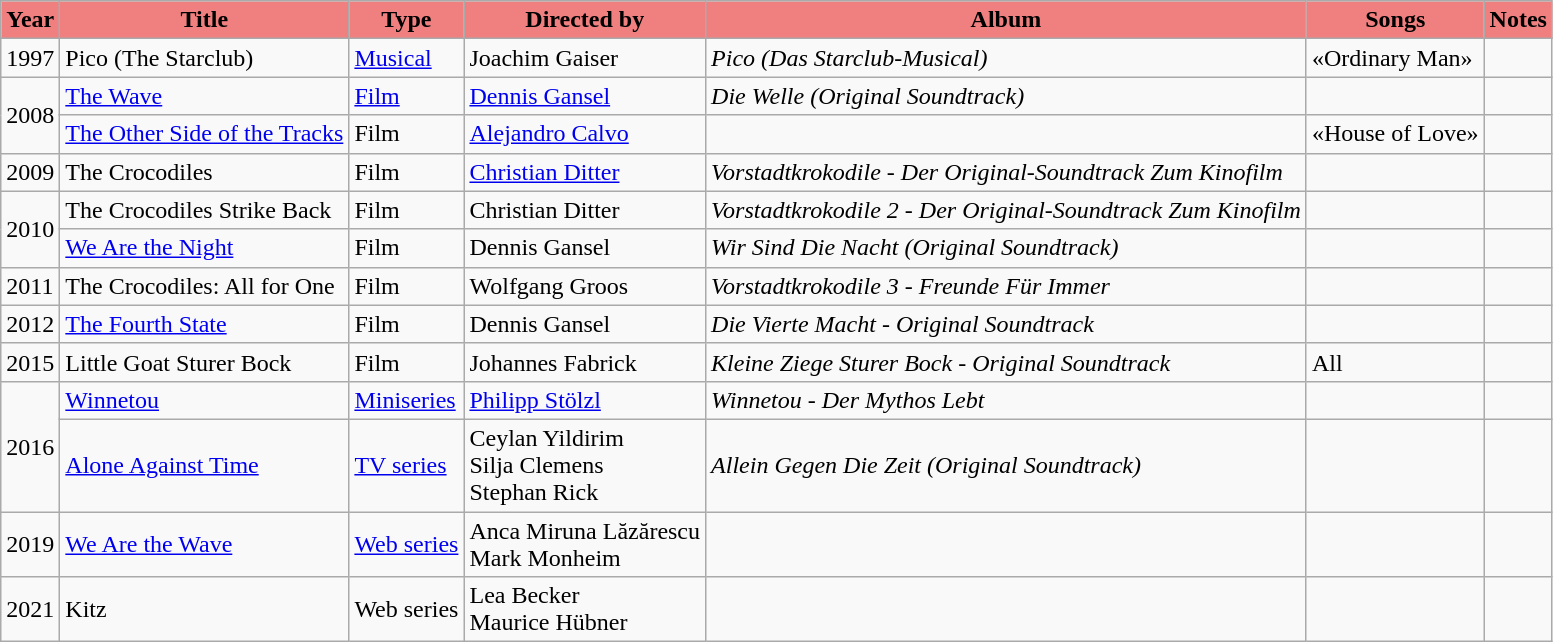<table class="wikitable">
<tr>
<th style="background-color:#F08080">Year</th>
<th style="background-color:#F08080">Title</th>
<th style="background-color:#F08080">Type</th>
<th style="background-color:#F08080">Directed by</th>
<th style="background-color:#F08080">Album</th>
<th style="background-color:#F08080">Songs</th>
<th style="background-color:#F08080">Notes</th>
</tr>
<tr>
<td>1997</td>
<td>Pico (The Starclub)</td>
<td><a href='#'>Musical</a></td>
<td>Joachim Gaiser</td>
<td><em>Pico (Das Starclub-Musical)</em></td>
<td>«Ordinary Man»</td>
<td></td>
</tr>
<tr>
<td rowspan="2">2008</td>
<td><a href='#'>The Wave</a></td>
<td><a href='#'>Film</a></td>
<td><a href='#'>Dennis Gansel</a></td>
<td><em>Die Welle (Original Soundtrack)</em></td>
<td></td>
<td></td>
</tr>
<tr>
<td><a href='#'>The Other Side of the Tracks</a></td>
<td>Film</td>
<td><a href='#'>Alejandro Calvo</a></td>
<td></td>
<td>«House of Love»</td>
<td></td>
</tr>
<tr>
<td>2009</td>
<td>The Crocodiles</td>
<td>Film</td>
<td><a href='#'>Christian Ditter</a></td>
<td><em>Vorstadtkrokodile - Der Original-Soundtrack Zum Kinofilm</em></td>
<td></td>
<td></td>
</tr>
<tr>
<td rowspan="2">2010</td>
<td>The Crocodiles Strike Back</td>
<td>Film</td>
<td>Christian Ditter</td>
<td><em>Vorstadtkrokodile 2 - Der Original-Soundtrack Zum Kinofilm</em></td>
<td></td>
<td></td>
</tr>
<tr>
<td><a href='#'>We Are the Night</a></td>
<td>Film</td>
<td>Dennis Gansel</td>
<td><em>Wir Sind Die Nacht (Original Soundtrack)</em></td>
<td></td>
<td></td>
</tr>
<tr>
<td>2011</td>
<td>The Crocodiles: All for One</td>
<td>Film</td>
<td>Wolfgang Groos</td>
<td><em>Vorstadtkrokodile 3 - Freunde Für Immer</em></td>
<td></td>
<td></td>
</tr>
<tr>
<td>2012</td>
<td><a href='#'>The Fourth State</a></td>
<td>Film</td>
<td>Dennis Gansel</td>
<td><em>Die Vierte Macht - Original Soundtrack</em></td>
<td></td>
<td></td>
</tr>
<tr>
<td>2015</td>
<td>Little Goat Sturer Bock</td>
<td>Film</td>
<td>Johannes Fabrick</td>
<td><em>Kleine Ziege Sturer Bock - Original Soundtrack</em></td>
<td>All</td>
<td></td>
</tr>
<tr>
<td rowspan="2">2016</td>
<td><a href='#'>Winnetou</a></td>
<td><a href='#'>Miniseries</a></td>
<td><a href='#'>Philipp Stölzl</a></td>
<td><em>Winnetou - Der Mythos Lebt</em></td>
<td></td>
<td></td>
</tr>
<tr>
<td><a href='#'>Alone Against Time</a></td>
<td><a href='#'>TV series</a></td>
<td>Ceylan Yildirim<br>Silja Clemens<br>Stephan Rick</td>
<td><em>Allein Gegen Die Zeit (Original Soundtrack)</em></td>
<td></td>
<td></td>
</tr>
<tr>
<td>2019</td>
<td><a href='#'>We Are the Wave</a></td>
<td><a href='#'>Web series</a></td>
<td>Anca Miruna Lăzărescu<br>Mark Monheim</td>
<td></td>
<td></td>
<td></td>
</tr>
<tr>
<td>2021</td>
<td>Kitz</td>
<td>Web series</td>
<td>Lea Becker<br>Maurice Hübner</td>
<td></td>
<td></td>
<td></td>
</tr>
</table>
